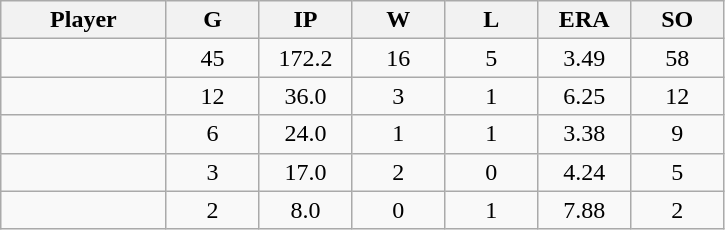<table class="wikitable sortable">
<tr>
<th bgcolor="#DDDDFF" width="16%">Player</th>
<th bgcolor="#DDDDFF" width="9%">G</th>
<th bgcolor="#DDDDFF" width="9%">IP</th>
<th bgcolor="#DDDDFF" width="9%">W</th>
<th bgcolor="#DDDDFF" width="9%">L</th>
<th bgcolor="#DDDDFF" width="9%">ERA</th>
<th bgcolor="#DDDDFF" width="9%">SO</th>
</tr>
<tr align="center">
<td></td>
<td>45</td>
<td>172.2</td>
<td>16</td>
<td>5</td>
<td>3.49</td>
<td>58</td>
</tr>
<tr align="center">
<td></td>
<td>12</td>
<td>36.0</td>
<td>3</td>
<td>1</td>
<td>6.25</td>
<td>12</td>
</tr>
<tr align="center">
<td></td>
<td>6</td>
<td>24.0</td>
<td>1</td>
<td>1</td>
<td>3.38</td>
<td>9</td>
</tr>
<tr align="center">
<td></td>
<td>3</td>
<td>17.0</td>
<td>2</td>
<td>0</td>
<td>4.24</td>
<td>5</td>
</tr>
<tr align="center">
<td></td>
<td>2</td>
<td>8.0</td>
<td>0</td>
<td>1</td>
<td>7.88</td>
<td>2</td>
</tr>
</table>
